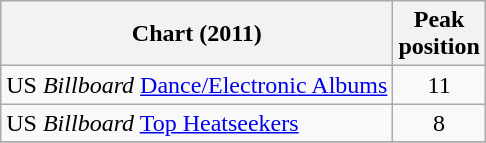<table class="wikitable">
<tr>
<th>Chart (2011)</th>
<th>Peak<br>position</th>
</tr>
<tr>
<td>US <em>Billboard</em> <a href='#'>Dance/Electronic Albums</a></td>
<td align="center">11</td>
</tr>
<tr>
<td>US <em>Billboard</em> <a href='#'>Top Heatseekers</a></td>
<td align="center">8</td>
</tr>
<tr>
</tr>
</table>
